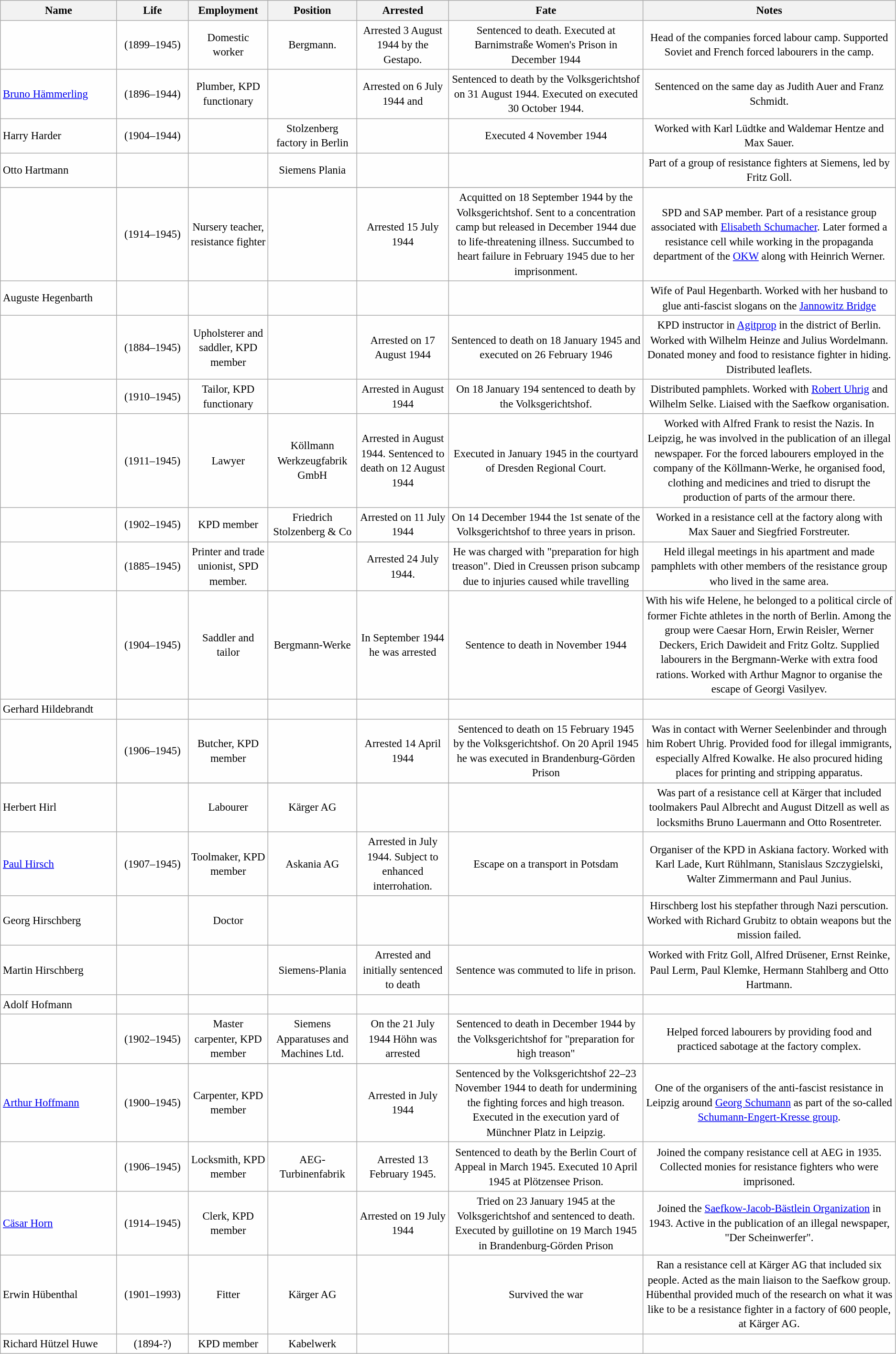<table class="wikitable sortable" style="table-layout:fixed;background-color:#FEFEFE;font-size:95%;padding:0.30em;line-height:1.35em;">
<tr>
<th scope="col"  width=13%>Name</th>
<th scope="col"  width=8%>Life</th>
<th scope="col">Employment</th>
<th scope="col">Position</th>
<th scope="col">Arrested</th>
<th scope="col">Fate</th>
<th scope="col">Notes</th>
</tr>
<tr>
<td></td>
<td style="text-align: center;">(1899–1945)</td>
<td style="text-align: center;">Domestic worker</td>
<td style="text-align: center;">Bergmann.</td>
<td style="text-align: center;">Arrested 3 August 1944 by the Gestapo.</td>
<td style="text-align: center;">Sentenced to death. Executed at Barnimstraße Women's Prison in December 1944</td>
<td style="text-align: center;">Head of the companies forced labour camp. Supported Soviet and French forced labourers in the camp.</td>
</tr>
<tr>
<td><a href='#'>Bruno Hämmerling</a></td>
<td style="text-align: center;">(1896–1944)</td>
<td style="text-align: center;">Plumber, KPD functionary</td>
<td style="text-align: center;"></td>
<td style="text-align: center;">Arrested on 6 July 1944 and</td>
<td style="text-align: center;">Sentenced to death by the Volksgerichtshof on 31 August 1944. Executed on executed 30 October 1944.</td>
<td style="text-align: center;">Sentenced on the same day as Judith Auer and Franz Schmidt.</td>
</tr>
<tr>
<td>Harry Harder</td>
<td style="text-align: center;">(1904–1944)</td>
<td style="text-align: center;"></td>
<td style="text-align: center;">Stolzenberg factory in Berlin</td>
<td style="text-align: center;"></td>
<td style="text-align: center;">Executed 4 November 1944</td>
<td style="text-align: center;">Worked with Karl Lüdtke and Waldemar Hentze and Max Sauer.</td>
</tr>
<tr>
<td>Otto Hartmann</td>
<td style="text-align: center;"></td>
<td style="text-align: center;"></td>
<td style="text-align: center;">Siemens Plania</td>
<td style="text-align: center;"></td>
<td style="text-align: center;"></td>
<td style="text-align: center;">Part of a group of resistance fighters at Siemens, led by Fritz Goll.</td>
</tr>
<tr>
</tr>
<tr>
<td></td>
<td style="text-align: center;">(1914–1945)</td>
<td style="text-align: center;">Nursery teacher, resistance fighter</td>
<td style="text-align: center;"></td>
<td style="text-align: center;">Arrested 15 July 1944</td>
<td style="text-align: center;">Acquitted on 18 September 1944 by the Volksgerichtshof. Sent to a concentration camp but released in December 1944 due to life-threatening illness. Succumbed to heart failure in February 1945 due to her imprisonment.</td>
<td style="text-align: center;">SPD and SAP member. Part of a resistance group associated with <a href='#'>Elisabeth Schumacher</a>. Later formed a resistance cell while working in the propaganda department of the <a href='#'>OKW</a> along with Heinrich Werner.</td>
</tr>
<tr>
<td>Auguste Hegenbarth</td>
<td style="text-align: center;"></td>
<td style="text-align: center;"></td>
<td style="text-align: center;"></td>
<td style="text-align: center;"></td>
<td style="text-align: center;"></td>
<td style="text-align: center;">Wife of Paul Hegenbarth. Worked with her husband to glue anti-fascist slogans on the <a href='#'>Jannowitz Bridge</a></td>
</tr>
<tr>
<td></td>
<td style="text-align: center;">(1884–1945)</td>
<td style="text-align: center;">Upholsterer and saddler, KPD member</td>
<td style="text-align: center;"></td>
<td style="text-align: center;">Arrested on 17 August 1944</td>
<td style="text-align: center;">Sentenced to death on 18 January 1945 and executed on 26 February 1946</td>
<td style="text-align: center;">KPD instructor in <a href='#'>Agitprop</a> in the district of Berlin. Worked with Wilhelm Heinze and Julius Wordelmann. Donated money and food to resistance fighter in hiding. Distributed leaflets.</td>
</tr>
<tr>
<td></td>
<td style="text-align: center;">(1910–1945)</td>
<td style="text-align: center;">Tailor, KPD functionary</td>
<td style="text-align: center;"></td>
<td style="text-align: center;">Arrested in August 1944</td>
<td style="text-align: center;">On 18 January 194 sentenced to death by the Volksgerichtshof.</td>
<td style="text-align: center;">Distributed pamphlets. Worked with <a href='#'>Robert Uhrig</a> and Wilhelm Selke. Liaised with the Saefkow organisation.</td>
</tr>
<tr>
<td></td>
<td style="text-align: center;">(1911–1945)</td>
<td style="text-align: center;">Lawyer</td>
<td style="text-align: center;">Köllmann Werkzeugfabrik GmbH</td>
<td style="text-align: center;">Arrested in August 1944. Sentenced to death on 12 August 1944</td>
<td style="text-align: center;">Executed in January 1945 in the courtyard of Dresden Regional Court.</td>
<td style="text-align: center;">Worked with Alfred Frank to resist the Nazis. In Leipzig, he was involved in the publication of an illegal newspaper. For the forced labourers employed in the company of the Köllmann-Werke, he organised food, clothing and medicines and tried to disrupt the production of parts of the armour there.</td>
</tr>
<tr>
<td></td>
<td style="text-align: center;">(1902–1945)</td>
<td style="text-align: center;">KPD member</td>
<td style="text-align: center;">Friedrich Stolzenberg & Co</td>
<td style="text-align: center;">Arrested on 11 July 1944</td>
<td style="text-align: center;">On 14 December 1944 the 1st senate of the Volksgerichtshof to three years in prison.</td>
<td style="text-align: center;">Worked in a resistance cell at the factory along with Max Sauer and Siegfried Forstreuter.</td>
</tr>
<tr>
<td></td>
<td style="text-align: center;">(1885–1945)</td>
<td style="text-align: center;">Printer and trade unionist, SPD member.</td>
<td style="text-align: center;"></td>
<td style="text-align: center;">Arrested 24 July 1944.</td>
<td style="text-align: center;">He was charged with "preparation for high treason". Died in Creussen prison subcamp due to injuries caused while travelling</td>
<td style="text-align: center;">Held illegal meetings in his apartment and made pamphlets with other members of the resistance group who lived in the same area.</td>
</tr>
<tr>
<td></td>
<td style="text-align: center;">(1904–1945)</td>
<td style="text-align: center;">Saddler and tailor</td>
<td style="text-align: center;">Bergmann-Werke</td>
<td style="text-align: center;">In September 1944 he was arrested</td>
<td style="text-align: center;">Sentence to death in November 1944</td>
<td style="text-align: center;">With his wife Helene, he belonged to a political circle of former Fichte athletes in the north of Berlin. Among the group were Caesar Horn, Erwin Reisler, Werner Deckers, Erich Dawideit and Fritz Goltz. Supplied labourers in the Bergmann-Werke with extra food rations. Worked with Arthur Magnor to organise the escape of Georgi Vasilyev.</td>
</tr>
<tr>
<td>Gerhard Hildebrandt</td>
<td style="text-align: center;"></td>
<td style="text-align: center;"></td>
<td style="text-align: center;"></td>
<td style="text-align: center;"></td>
<td style="text-align: center;"></td>
<td style="text-align: center;"></td>
</tr>
<tr>
<td></td>
<td style="text-align: center;">(1906–1945)</td>
<td style="text-align: center;">Butcher, KPD member</td>
<td style="text-align: center;"></td>
<td style="text-align: center;">Arrested 14 April 1944</td>
<td style="text-align: center;">Sentenced to death on 15 February 1945 by the Volksgerichtshof. On 20 April 1945 he was executed in Brandenburg-Görden Prison</td>
<td style="text-align: center;">Was in contact with Werner Seelenbinder and through him Robert Uhrig. Provided food for illegal immigrants, especially Alfred Kowalke. He also procured hiding places for printing and stripping apparatus.</td>
</tr>
<tr>
</tr>
<tr>
<td>Herbert Hirl</td>
<td style="text-align: center;"></td>
<td style="text-align: center;">Labourer</td>
<td style="text-align: center;">Kärger AG</td>
<td style="text-align: center;"></td>
<td style="text-align: center;"></td>
<td style="text-align: center;">Was part of a resistance cell at Kärger that included toolmakers Paul Albrecht and August Ditzell as well as locksmiths Bruno Lauermann and Otto Rosentreter.</td>
</tr>
<tr>
<td><a href='#'>Paul Hirsch</a></td>
<td style="text-align: center;">(1907–1945)</td>
<td style="text-align: center;">Toolmaker, KPD member</td>
<td style="text-align: center;">Askania AG</td>
<td style="text-align: center;">Arrested in July 1944. Subject to enhanced interrohation.</td>
<td style="text-align: center;">Escape on a transport in Potsdam</td>
<td style="text-align: center;">Organiser of the KPD in Askiana factory. Worked with Karl Lade, Kurt Rühlmann, Stanislaus Szczygielski, Walter Zimmermann and Paul Junius.</td>
</tr>
<tr>
<td>Georg Hirschberg</td>
<td style="text-align: center;"></td>
<td style="text-align: center;">Doctor</td>
<td style="text-align: center;"></td>
<td style="text-align: center;"></td>
<td style="text-align: center;"></td>
<td style="text-align: center;">Hirschberg lost his stepfather through Nazi perscution. Worked with Richard Grubitz to obtain weapons but the mission failed.</td>
</tr>
<tr>
<td>Martin Hirschberg</td>
<td style="text-align: center;"></td>
<td style="text-align: center;"></td>
<td style="text-align: center;">Siemens-Plania</td>
<td style="text-align: center;">Arrested and initially sentenced to death</td>
<td style="text-align: center;">Sentence was commuted to life in prison.</td>
<td style="text-align: center;">Worked with Fritz Goll, Alfred Drüsener, Ernst Reinke, Paul Lerm, Paul Klemke, Hermann Stahlberg and Otto Hartmann.</td>
</tr>
<tr>
<td>Adolf Hofmann</td>
<td style="text-align: center;"></td>
<td style="text-align: center;"></td>
<td style="text-align: center;"></td>
<td style="text-align: center;"></td>
<td style="text-align: center;"></td>
<td style="text-align: center;"></td>
</tr>
<tr>
<td></td>
<td style="text-align: center;">(1902–1945)</td>
<td style="text-align: center;">Master carpenter, KPD member</td>
<td style="text-align: center;">Siemens Apparatuses and Machines Ltd.</td>
<td style="text-align: center;">On the 21 July 1944 Höhn was arrested</td>
<td style="text-align: center;">Sentenced to death in December 1944 by the Volksgerichtshof for "preparation for high treason"</td>
<td style="text-align: center;">Helped forced labourers by providing food and practiced sabotage at the factory complex.</td>
</tr>
<tr>
</tr>
<tr>
<td><a href='#'>Arthur Hoffmann</a></td>
<td style="text-align: center;">(1900–1945)</td>
<td style="text-align: center;">Carpenter, KPD member</td>
<td style="text-align: center;"></td>
<td style="text-align: center;">Arrested in July 1944</td>
<td style="text-align: center;">Sentenced by the Volksgerichtshof 22–23 November 1944 to death for undermining the fighting forces and high treason. Executed in the execution yard of Münchner Platz in Leipzig.</td>
<td style="text-align: center;">One of the organisers of the anti-fascist resistance in Leipzig around <a href='#'>Georg Schumann</a> as part of the so-called <a href='#'>Schumann-Engert-Kresse group</a>.</td>
</tr>
<tr>
<td></td>
<td style="text-align: center;">(1906–1945)</td>
<td style="text-align: center;">Locksmith, KPD member</td>
<td style="text-align: center;">AEG-Turbinenfabrik</td>
<td style="text-align: center;">Arrested 13 February 1945.</td>
<td style="text-align: center;">Sentenced to death by the Berlin Court of Appeal in March 1945. Executed 10 April 1945 at Plötzensee Prison.</td>
<td style="text-align: center;">Joined the company resistance cell at AEG in 1935. Collected monies for resistance fighters who were imprisoned.</td>
</tr>
<tr>
<td><a href='#'>Cäsar Horn</a></td>
<td style="text-align: center;">(1914–1945)</td>
<td style="text-align: center;">Clerk, KPD member</td>
<td style="text-align: center;"></td>
<td style="text-align: center;">Arrested on 19 July 1944</td>
<td style="text-align: center;">Tried on 23 January 1945 at the Volksgerichtshof and sentenced to death. Executed by guillotine on 19 March 1945 in Brandenburg-Görden Prison</td>
<td style="text-align: center;">Joined the <a href='#'>Saefkow-Jacob-Bästlein Organization</a> in 1943. Active in the publication of an illegal newspaper, "Der Scheinwerfer".</td>
</tr>
<tr>
<td>Erwin Hübenthal</td>
<td style="text-align: center;">(1901–1993)</td>
<td style="text-align: center;">Fitter</td>
<td style="text-align: center;">Kärger AG</td>
<td style="text-align: center;"></td>
<td style="text-align: center;">Survived the war</td>
<td style="text-align: center;">Ran a resistance cell at Kärger AG that included six people. Acted as the main liaison to the Saefkow group. Hübenthal provided much of the research on what it was like to be a resistance fighter in a factory of 600 people, at Kärger AG.</td>
</tr>
<tr>
<td>Richard Hützel Huwe</td>
<td style="text-align: center;">(1894-?)</td>
<td style="text-align: center;">KPD member</td>
<td style="text-align: center;">Kabelwerk</td>
<td style="text-align: center;"></td>
<td style="text-align: center;"></td>
<td style="text-align: center;"></td>
</tr>
</table>
